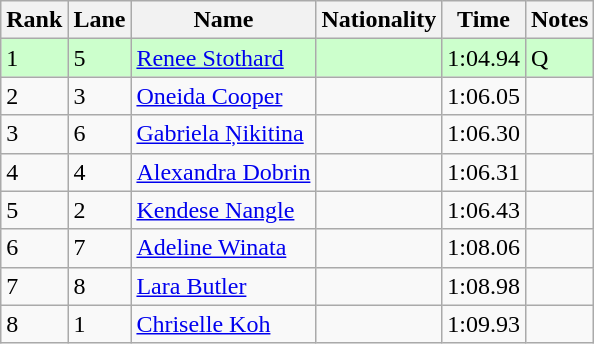<table class="wikitable">
<tr>
<th>Rank</th>
<th>Lane</th>
<th>Name</th>
<th>Nationality</th>
<th>Time</th>
<th>Notes</th>
</tr>
<tr bgcolor=ccffcc>
<td>1</td>
<td>5</td>
<td><a href='#'>Renee Stothard</a></td>
<td></td>
<td>1:04.94</td>
<td>Q</td>
</tr>
<tr>
<td>2</td>
<td>3</td>
<td><a href='#'>Oneida Cooper</a></td>
<td></td>
<td>1:06.05</td>
<td></td>
</tr>
<tr>
<td>3</td>
<td>6</td>
<td><a href='#'>Gabriela Ņikitina</a></td>
<td></td>
<td>1:06.30</td>
<td></td>
</tr>
<tr>
<td>4</td>
<td>4</td>
<td><a href='#'>Alexandra Dobrin</a></td>
<td></td>
<td>1:06.31</td>
<td></td>
</tr>
<tr>
<td>5</td>
<td>2</td>
<td><a href='#'>Kendese Nangle</a></td>
<td></td>
<td>1:06.43</td>
<td></td>
</tr>
<tr>
<td>6</td>
<td>7</td>
<td><a href='#'>Adeline Winata</a></td>
<td></td>
<td>1:08.06</td>
<td></td>
</tr>
<tr>
<td>7</td>
<td>8</td>
<td><a href='#'>Lara Butler</a></td>
<td></td>
<td>1:08.98</td>
<td></td>
</tr>
<tr>
<td>8</td>
<td>1</td>
<td><a href='#'>Chriselle Koh</a></td>
<td></td>
<td>1:09.93</td>
<td></td>
</tr>
</table>
